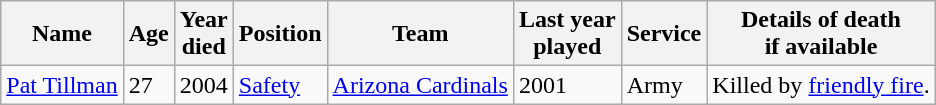<table class="wikitable sortable">
<tr>
<th>Name</th>
<th>Age</th>
<th>Year<br>died</th>
<th>Position</th>
<th>Team</th>
<th>Last year<br>played</th>
<th>Service</th>
<th>Details of death<br>if available</th>
</tr>
<tr>
<td><a href='#'>Pat Tillman</a></td>
<td>27</td>
<td>2004</td>
<td><a href='#'>Safety</a></td>
<td><a href='#'>Arizona Cardinals</a></td>
<td>2001</td>
<td>Army</td>
<td>Killed by <a href='#'>friendly fire</a>.</td>
</tr>
</table>
